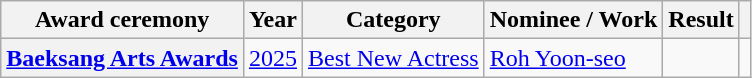<table class="wikitable plainrowheaders sortable">
<tr>
<th scope="col">Award ceremony</th>
<th scope="col">Year</th>
<th scope="col">Category </th>
<th scope="col">Nominee / Work </th>
<th scope="col">Result</th>
<th scope="col" class="unsortable"></th>
</tr>
<tr>
<th scope="row"><a href='#'>Baeksang Arts Awards</a></th>
<td style="text-align:center"><a href='#'>2025</a></td>
<td><a href='#'>Best New Actress</a></td>
<td><a href='#'>Roh Yoon-seo</a></td>
<td></td>
<td style="text-align:center"></td>
</tr>
</table>
